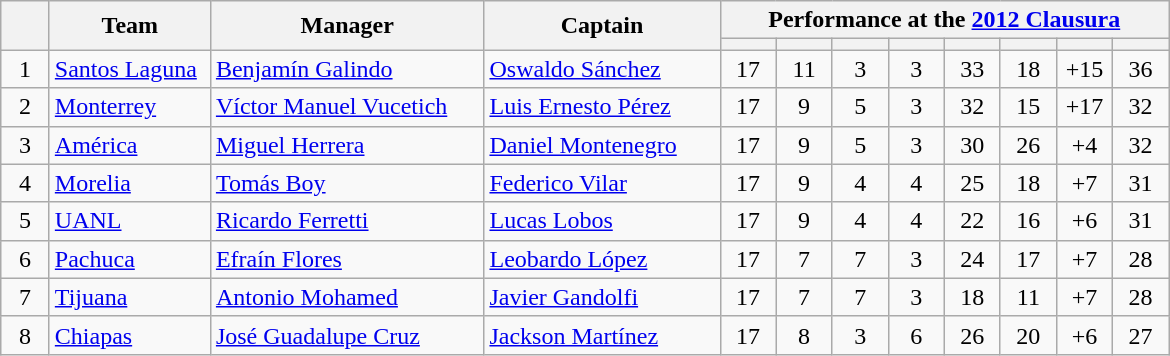<table class="wikitable" style="text-align: center;">
<tr>
<th width=25; rowspan=2></th>
<th width=100; rowspan=2>Team</th>
<th width=175; rowspan=2>Manager</th>
<th width=150; rowspan=2>Captain</th>
<th colspan=10>Performance at the <a href='#'>2012 Clausura</a></th>
</tr>
<tr>
<th width=30></th>
<th width=30></th>
<th width=30></th>
<th width=30></th>
<th width=30></th>
<th width=30></th>
<th width=30></th>
<th width=30></th>
</tr>
<tr>
<td>1</td>
<td style="text-align: left;"><a href='#'>Santos Laguna</a></td>
<td style="text-align: left;"> <a href='#'>Benjamín Galindo</a></td>
<td style="text-align: left;"> <a href='#'>Oswaldo Sánchez</a></td>
<td>17</td>
<td>11</td>
<td>3</td>
<td>3</td>
<td>33</td>
<td>18</td>
<td>+15</td>
<td>36</td>
</tr>
<tr>
<td>2</td>
<td style="text-align: left;"><a href='#'>Monterrey</a></td>
<td style="text-align: left;"> <a href='#'>Víctor Manuel Vucetich</a></td>
<td style="text-align: left;"> <a href='#'>Luis Ernesto Pérez</a></td>
<td>17</td>
<td>9</td>
<td>5</td>
<td>3</td>
<td>32</td>
<td>15</td>
<td>+17</td>
<td>32</td>
</tr>
<tr>
<td>3</td>
<td style="text-align: left;"><a href='#'>América</a></td>
<td style="text-align: left;"> <a href='#'>Miguel Herrera</a></td>
<td style="text-align: left;"> <a href='#'>Daniel Montenegro</a></td>
<td>17</td>
<td>9</td>
<td>5</td>
<td>3</td>
<td>30</td>
<td>26</td>
<td>+4</td>
<td>32</td>
</tr>
<tr>
<td>4</td>
<td style="text-align: left;"><a href='#'>Morelia</a></td>
<td style="text-align: left;"> <a href='#'>Tomás Boy</a></td>
<td style="text-align: left;"> <a href='#'>Federico Vilar</a></td>
<td>17</td>
<td>9</td>
<td>4</td>
<td>4</td>
<td>25</td>
<td>18</td>
<td>+7</td>
<td>31</td>
</tr>
<tr>
<td>5</td>
<td style="text-align: left;"><a href='#'>UANL</a></td>
<td style="text-align: left;"> <a href='#'>Ricardo Ferretti</a></td>
<td style="text-align: left;"> <a href='#'>Lucas Lobos</a></td>
<td>17</td>
<td>9</td>
<td>4</td>
<td>4</td>
<td>22</td>
<td>16</td>
<td>+6</td>
<td>31</td>
</tr>
<tr>
<td>6</td>
<td style="text-align: left;"><a href='#'>Pachuca</a></td>
<td style="text-align: left;"> <a href='#'>Efraín Flores</a></td>
<td style="text-align: left;"> <a href='#'>Leobardo López</a></td>
<td>17</td>
<td>7</td>
<td>7</td>
<td>3</td>
<td>24</td>
<td>17</td>
<td>+7</td>
<td>28</td>
</tr>
<tr>
<td>7</td>
<td style="text-align: left;"><a href='#'>Tijuana</a></td>
<td style="text-align: left;"> <a href='#'>Antonio Mohamed</a></td>
<td style="text-align: left;"> <a href='#'>Javier Gandolfi</a></td>
<td>17</td>
<td>7</td>
<td>7</td>
<td>3</td>
<td>18</td>
<td>11</td>
<td>+7</td>
<td>28</td>
</tr>
<tr>
<td>8</td>
<td style="text-align: left;"><a href='#'>Chiapas</a></td>
<td style="text-align: left;"> <a href='#'>José Guadalupe Cruz</a></td>
<td style="text-align: left;"> <a href='#'>Jackson Martínez</a></td>
<td>17</td>
<td>8</td>
<td>3</td>
<td>6</td>
<td>26</td>
<td>20</td>
<td>+6</td>
<td>27</td>
</tr>
</table>
